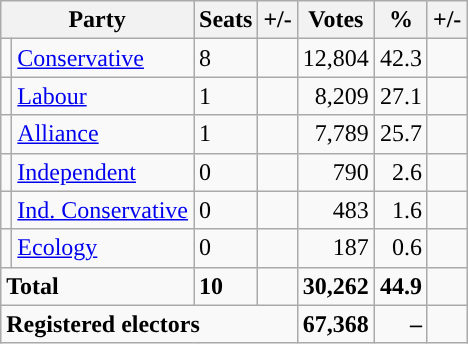<table class="wikitable sortable">
<tr>
<th colspan="2">Party</th>
<th>Seats</th>
<th>+/-</th>
<th>Votes</th>
<th>%</th>
<th>+/-</th>
</tr>
<tr>
<td style="background-color: "></td>
<td><a href='#'>Conservative</a></td>
<td>8</td>
<td></td>
<td style="text-align:right;">12,804</td>
<td style="text-align:right;">42.3</td>
<td style="text-align:right;"></td>
</tr>
<tr>
<td style="background-color: "></td>
<td><a href='#'>Labour</a></td>
<td>1</td>
<td></td>
<td style="text-align:right;">8,209</td>
<td style="text-align:right;">27.1</td>
<td style="text-align:right;"></td>
</tr>
<tr>
<td style="background-color: "></td>
<td><a href='#'>Alliance</a></td>
<td>1</td>
<td></td>
<td style="text-align:right;">7,789</td>
<td style="text-align:right;">25.7</td>
<td style="text-align:right;"></td>
</tr>
<tr>
<td style="background-color: "></td>
<td><a href='#'>Independent</a></td>
<td>0</td>
<td></td>
<td style="text-align:right;">790</td>
<td style="text-align:right;">2.6</td>
<td style="text-align:right;"></td>
</tr>
<tr>
<td style="background-color: "></td>
<td><a href='#'>Ind. Conservative</a></td>
<td>0</td>
<td></td>
<td style="text-align:right;">483</td>
<td style="text-align:right;">1.6</td>
<td style="text-align:right;"></td>
</tr>
<tr>
<td style="background-color: "></td>
<td><a href='#'>Ecology</a></td>
<td>0</td>
<td></td>
<td style="text-align:right;">187</td>
<td style="text-align:right;">0.6</td>
<td style="text-align:right;"></td>
</tr>
<tr>
<td colspan="2"><strong>Total</strong></td>
<td><strong>10</strong></td>
<td></td>
<td style="text-align:right;"><strong>30,262</strong></td>
<td style="text-align:right;"><strong>44.9</strong></td>
<td style="text-align:right;"></td>
</tr>
<tr>
<td colspan="4"><strong>Registered electors</strong></td>
<td style="text-align:right;"><strong>67,368</strong></td>
<td style="text-align:right;"><strong>–</strong></td>
<td style="text-align:right;"></td>
</tr>
</table>
